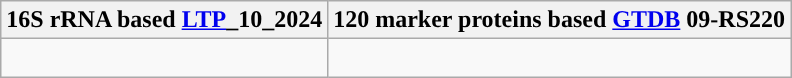<table class="wikitable">
<tr>
<th colspan=1>16S rRNA based <a href='#'>LTP</a>_10_2024</th>
<th colspan=1>120 marker proteins based <a href='#'>GTDB</a> 09-RS220</th>
</tr>
<tr>
<td style="vertical-align:top"><br></td>
<td><br></td>
</tr>
</table>
